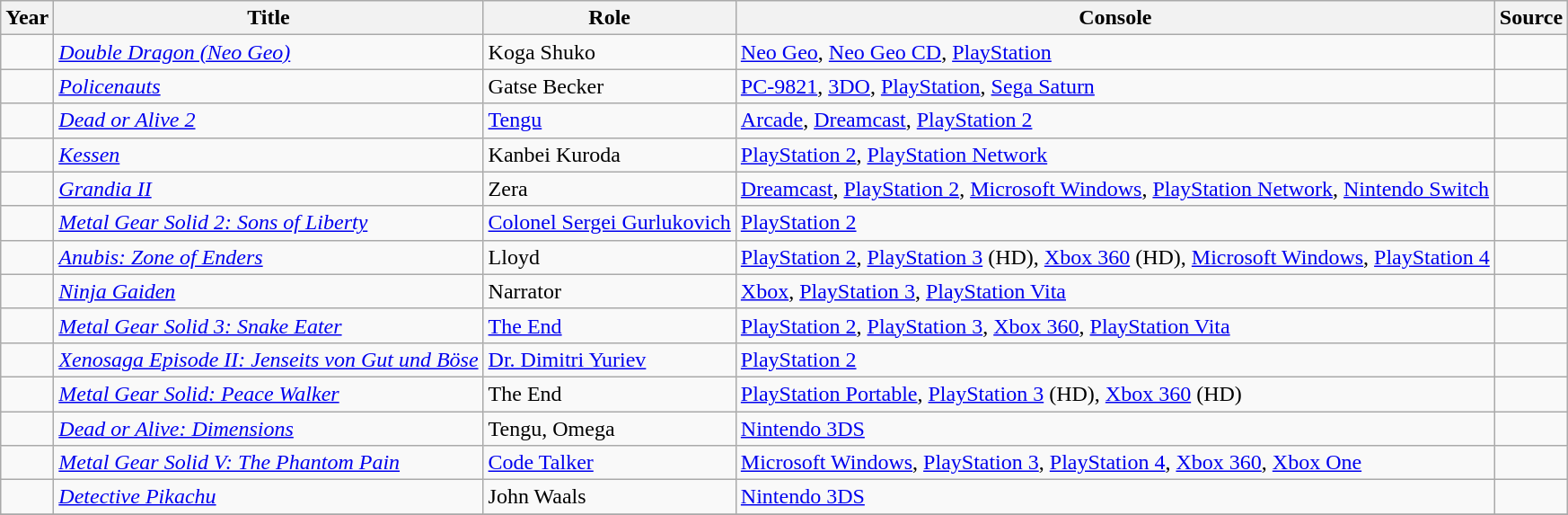<table class="wikitable sortable">
<tr>
<th>Year</th>
<th>Title</th>
<th>Role</th>
<th>Console</th>
<th>Source</th>
</tr>
<tr>
<td></td>
<td><em><a href='#'>Double Dragon (Neo Geo)</a></em></td>
<td>Koga Shuko</td>
<td><a href='#'>Neo Geo</a>, <a href='#'>Neo Geo CD</a>, <a href='#'>PlayStation</a></td>
<td></td>
</tr>
<tr>
<td></td>
<td><em><a href='#'>Policenauts</a></em></td>
<td>Gatse Becker</td>
<td><a href='#'>PC-9821</a>, <a href='#'>3DO</a>, <a href='#'>PlayStation</a>, <a href='#'>Sega Saturn</a></td>
<td></td>
</tr>
<tr>
<td></td>
<td><em><a href='#'>Dead or Alive 2</a></em></td>
<td><a href='#'>Tengu</a></td>
<td><a href='#'>Arcade</a>, <a href='#'>Dreamcast</a>, <a href='#'>PlayStation 2</a></td>
<td></td>
</tr>
<tr>
<td></td>
<td><em><a href='#'>Kessen</a></em></td>
<td>Kanbei Kuroda</td>
<td><a href='#'>PlayStation 2</a>, <a href='#'>PlayStation Network</a></td>
<td></td>
</tr>
<tr>
<td></td>
<td><em><a href='#'>Grandia II</a></em></td>
<td>Zera</td>
<td><a href='#'>Dreamcast</a>, <a href='#'>PlayStation 2</a>, <a href='#'>Microsoft Windows</a>, <a href='#'>PlayStation Network</a>, <a href='#'>Nintendo Switch</a></td>
<td></td>
</tr>
<tr>
<td></td>
<td><em><a href='#'>Metal Gear Solid 2: Sons of Liberty</a></em></td>
<td><a href='#'>Colonel Sergei Gurlukovich</a></td>
<td><a href='#'>PlayStation 2</a></td>
<td></td>
</tr>
<tr>
<td></td>
<td><em><a href='#'>Anubis: Zone of Enders</a></em></td>
<td>Lloyd</td>
<td><a href='#'>PlayStation 2</a>, <a href='#'>PlayStation 3</a> (HD), <a href='#'>Xbox 360</a> (HD), <a href='#'>Microsoft Windows</a>, <a href='#'>PlayStation 4</a></td>
<td></td>
</tr>
<tr>
<td></td>
<td><em><a href='#'>Ninja Gaiden</a></em></td>
<td>Narrator</td>
<td><a href='#'>Xbox</a>, <a href='#'>PlayStation 3</a>, <a href='#'>PlayStation Vita</a></td>
<td></td>
</tr>
<tr>
<td></td>
<td><em><a href='#'>Metal Gear Solid 3: Snake Eater</a></em></td>
<td><a href='#'>The End</a></td>
<td><a href='#'>PlayStation 2</a>, <a href='#'>PlayStation 3</a>, <a href='#'>Xbox 360</a>, <a href='#'>PlayStation Vita</a></td>
<td></td>
</tr>
<tr>
<td></td>
<td><em><a href='#'>Xenosaga Episode II: Jenseits von Gut und Böse</a></em></td>
<td><a href='#'>Dr. Dimitri Yuriev</a></td>
<td><a href='#'>PlayStation 2</a></td>
<td></td>
</tr>
<tr>
<td></td>
<td><em><a href='#'>Metal Gear Solid: Peace Walker</a></em></td>
<td>The End</td>
<td><a href='#'>PlayStation Portable</a>, <a href='#'>PlayStation 3</a> (HD), <a href='#'>Xbox 360</a> (HD)</td>
<td></td>
</tr>
<tr>
<td></td>
<td><em><a href='#'>Dead or Alive: Dimensions</a></em></td>
<td>Tengu, Omega</td>
<td><a href='#'>Nintendo 3DS</a></td>
<td></td>
</tr>
<tr>
<td></td>
<td><em><a href='#'>Metal Gear Solid V: The Phantom Pain</a></em></td>
<td><a href='#'>Code Talker</a></td>
<td><a href='#'>Microsoft Windows</a>, <a href='#'>PlayStation 3</a>, <a href='#'>PlayStation 4</a>, <a href='#'>Xbox 360</a>, <a href='#'>Xbox One</a></td>
<td></td>
</tr>
<tr>
<td></td>
<td><em><a href='#'>Detective Pikachu</a></em></td>
<td>John Waals</td>
<td><a href='#'>Nintendo 3DS</a></td>
<td></td>
</tr>
<tr>
</tr>
</table>
